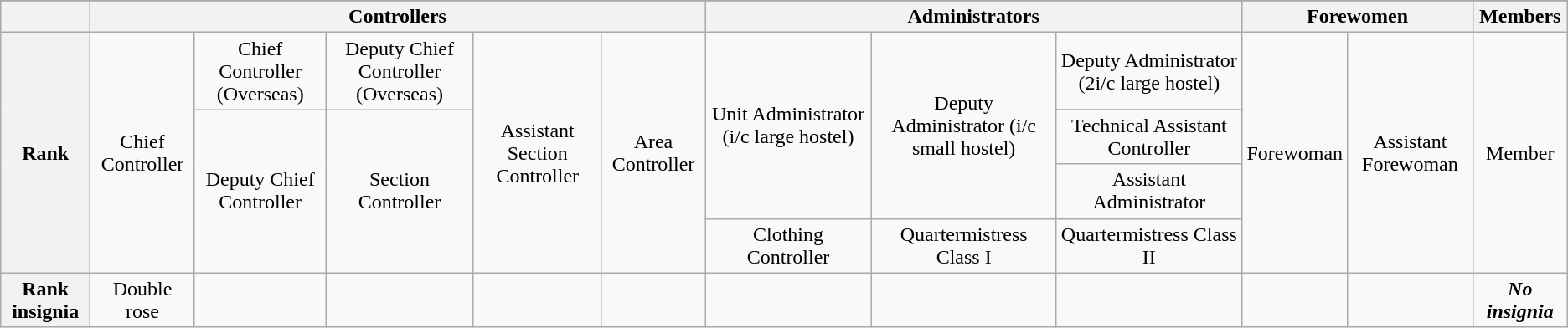<table class="wikitable">
<tr style="text-align:center;">
</tr>
<tr style="background-color:#CCCCCC;">
<th></th>
<th colspan=5>Controllers</th>
<th colspan=3>Administrators</th>
<th colspan=2>Forewomen</th>
<th colspan=1>Members</th>
</tr>
<tr style="text-align:center;">
<th rowspan=5>Rank</th>
<td rowspan=5>Chief Controller</td>
<td>Chief Controller (Overseas)</td>
<td>Deputy Chief Controller (Overseas)</td>
<td rowspan=5>Assistant Section Controller</td>
<td rowspan=5>Area Controller</td>
<td rowspan=4>Unit Administrator (i/c large hostel)</td>
<td rowspan=4>Deputy Administrator (i/c small hostel)</td>
<td>Deputy Administrator (2i/c large hostel)</td>
<td rowspan=5>Forewoman</td>
<td rowspan=5>Assistant Forewoman</td>
<td rowspan=5>Member</td>
</tr>
<tr style="text-align:center;">
<td rowspan=4>Deputy Chief Controller</td>
<td rowspan=4>Section Controller</td>
</tr>
<tr style="text-align:center;">
<td>Technical Assistant Controller</td>
</tr>
<tr style="text-align:center;">
<td>Assistant Administrator</td>
</tr>
<tr style="text-align:center;">
<td>Clothing Controller</td>
<td>Quartermistress Class I</td>
<td>Quartermistress Class II</td>
</tr>
<tr style="text-align:center;">
<th>Rank insignia</th>
<td>Double rose</td>
<td></td>
<td></td>
<td></td>
<td></td>
<td></td>
<td></td>
<td></td>
<td></td>
<td></td>
<td><strong><em>No insignia</em></strong></td>
</tr>
</table>
